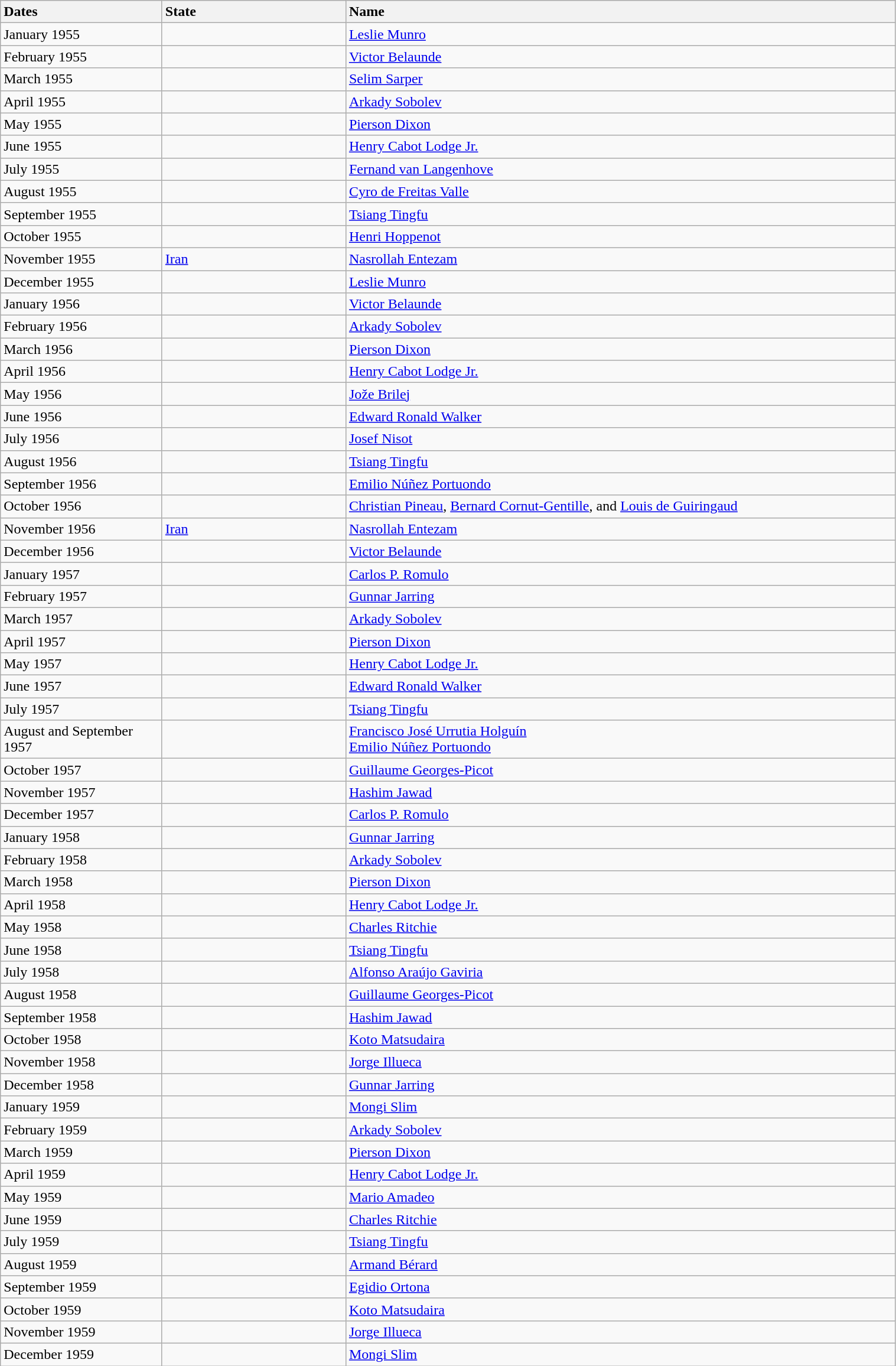<table class="wikitable" width="80%">
<tr>
<th style="text-align:left;width:175px">Dates</th>
<th style="text-align:left;width:200px">State</th>
<th style="text-align:left;">Name</th>
</tr>
<tr>
<td>January 1955</td>
<td></td>
<td><a href='#'>Leslie Munro</a></td>
</tr>
<tr>
<td>February 1955</td>
<td></td>
<td><a href='#'>Victor Belaunde</a></td>
</tr>
<tr>
<td>March 1955</td>
<td></td>
<td><a href='#'>Selim Sarper</a></td>
</tr>
<tr>
<td>April 1955</td>
<td></td>
<td><a href='#'>Arkady Sobolev</a></td>
</tr>
<tr>
<td>May 1955</td>
<td></td>
<td><a href='#'>Pierson Dixon</a></td>
</tr>
<tr>
<td>June 1955</td>
<td></td>
<td><a href='#'>Henry Cabot Lodge Jr.</a></td>
</tr>
<tr>
<td>July 1955</td>
<td></td>
<td><a href='#'>Fernand van Langenhove</a></td>
</tr>
<tr>
<td>August 1955</td>
<td></td>
<td><a href='#'>Cyro de Freitas Valle</a></td>
</tr>
<tr>
<td>September 1955</td>
<td></td>
<td><a href='#'>Tsiang Tingfu</a></td>
</tr>
<tr>
<td>October 1955</td>
<td></td>
<td><a href='#'>Henri Hoppenot</a></td>
</tr>
<tr>
<td>November 1955</td>
<td> <a href='#'>Iran</a></td>
<td><a href='#'>Nasrollah Entezam</a></td>
</tr>
<tr>
<td>December 1955</td>
<td></td>
<td><a href='#'>Leslie Munro</a></td>
</tr>
<tr>
<td>January 1956</td>
<td></td>
<td><a href='#'>Victor Belaunde</a></td>
</tr>
<tr>
<td>February 1956</td>
<td></td>
<td><a href='#'>Arkady Sobolev</a></td>
</tr>
<tr>
<td>March 1956</td>
<td></td>
<td><a href='#'>Pierson Dixon</a></td>
</tr>
<tr>
<td>April 1956</td>
<td></td>
<td><a href='#'>Henry Cabot Lodge Jr.</a></td>
</tr>
<tr>
<td>May 1956</td>
<td></td>
<td><a href='#'>Jože Brilej</a></td>
</tr>
<tr>
<td>June 1956</td>
<td></td>
<td><a href='#'>Edward Ronald Walker</a></td>
</tr>
<tr>
<td>July 1956</td>
<td></td>
<td><a href='#'>Josef Nisot</a></td>
</tr>
<tr>
<td>August 1956</td>
<td></td>
<td><a href='#'>Tsiang Tingfu</a></td>
</tr>
<tr>
<td>September 1956</td>
<td></td>
<td><a href='#'>Emilio Núñez Portuondo</a></td>
</tr>
<tr>
<td>October 1956</td>
<td></td>
<td><a href='#'>Christian Pineau</a>, <a href='#'>Bernard Cornut-Gentille</a>, and <a href='#'>Louis de Guiringaud</a></td>
</tr>
<tr>
<td>November 1956</td>
<td> <a href='#'>Iran</a></td>
<td><a href='#'>Nasrollah Entezam</a></td>
</tr>
<tr>
<td>December 1956</td>
<td></td>
<td><a href='#'>Victor Belaunde</a></td>
</tr>
<tr>
<td>January 1957</td>
<td></td>
<td><a href='#'>Carlos P. Romulo</a></td>
</tr>
<tr>
<td>February 1957</td>
<td></td>
<td><a href='#'>Gunnar Jarring</a></td>
</tr>
<tr>
<td>March 1957</td>
<td></td>
<td><a href='#'>Arkady Sobolev</a></td>
</tr>
<tr>
<td>April 1957</td>
<td></td>
<td><a href='#'>Pierson Dixon</a></td>
</tr>
<tr>
<td>May 1957</td>
<td></td>
<td><a href='#'>Henry Cabot Lodge Jr.</a></td>
</tr>
<tr>
<td>June 1957</td>
<td></td>
<td><a href='#'>Edward Ronald Walker</a></td>
</tr>
<tr>
<td>July 1957</td>
<td></td>
<td><a href='#'>Tsiang Tingfu</a></td>
</tr>
<tr>
<td>August and September 1957</td>
<td><br></td>
<td><a href='#'>Francisco José Urrutia Holguín</a><br><a href='#'>Emilio Núñez Portuondo</a></td>
</tr>
<tr>
<td>October 1957</td>
<td></td>
<td><a href='#'>Guillaume Georges-Picot</a></td>
</tr>
<tr>
<td>November 1957</td>
<td></td>
<td><a href='#'>Hashim Jawad</a></td>
</tr>
<tr>
<td>December 1957</td>
<td></td>
<td><a href='#'>Carlos P. Romulo</a></td>
</tr>
<tr>
<td>January 1958</td>
<td></td>
<td><a href='#'>Gunnar Jarring</a></td>
</tr>
<tr>
<td>February 1958</td>
<td></td>
<td><a href='#'>Arkady Sobolev</a></td>
</tr>
<tr>
<td>March 1958</td>
<td></td>
<td><a href='#'>Pierson Dixon</a></td>
</tr>
<tr>
<td>April 1958</td>
<td></td>
<td><a href='#'>Henry Cabot Lodge Jr.</a></td>
</tr>
<tr>
<td>May 1958</td>
<td></td>
<td><a href='#'>Charles Ritchie</a></td>
</tr>
<tr>
<td>June 1958</td>
<td></td>
<td><a href='#'>Tsiang Tingfu</a></td>
</tr>
<tr>
<td>July 1958</td>
<td></td>
<td><a href='#'>Alfonso Araújo Gaviria</a></td>
</tr>
<tr>
<td>August 1958</td>
<td></td>
<td><a href='#'>Guillaume Georges-Picot</a></td>
</tr>
<tr>
<td>September 1958</td>
<td></td>
<td><a href='#'>Hashim Jawad</a></td>
</tr>
<tr>
<td>October 1958</td>
<td></td>
<td><a href='#'>Koto Matsudaira</a></td>
</tr>
<tr>
<td>November 1958</td>
<td></td>
<td><a href='#'>Jorge Illueca</a></td>
</tr>
<tr>
<td>December 1958</td>
<td></td>
<td><a href='#'>Gunnar Jarring</a></td>
</tr>
<tr>
<td>January 1959</td>
<td></td>
<td><a href='#'>Mongi Slim</a></td>
</tr>
<tr>
<td>February 1959</td>
<td></td>
<td><a href='#'>Arkady Sobolev</a></td>
</tr>
<tr>
<td>March 1959</td>
<td></td>
<td><a href='#'>Pierson Dixon</a></td>
</tr>
<tr>
<td>April 1959</td>
<td></td>
<td><a href='#'>Henry Cabot Lodge Jr.</a></td>
</tr>
<tr>
<td>May 1959</td>
<td></td>
<td><a href='#'>Mario Amadeo</a></td>
</tr>
<tr>
<td>June 1959</td>
<td></td>
<td><a href='#'>Charles Ritchie</a></td>
</tr>
<tr>
<td>July 1959</td>
<td></td>
<td><a href='#'>Tsiang Tingfu</a></td>
</tr>
<tr>
<td>August 1959</td>
<td></td>
<td><a href='#'>Armand Bérard</a></td>
</tr>
<tr>
<td>September 1959</td>
<td></td>
<td><a href='#'>Egidio Ortona</a></td>
</tr>
<tr>
<td>October 1959</td>
<td></td>
<td><a href='#'>Koto Matsudaira</a></td>
</tr>
<tr>
<td>November 1959</td>
<td></td>
<td><a href='#'>Jorge Illueca</a></td>
</tr>
<tr>
<td>December 1959</td>
<td></td>
<td><a href='#'>Mongi Slim</a></td>
</tr>
</table>
